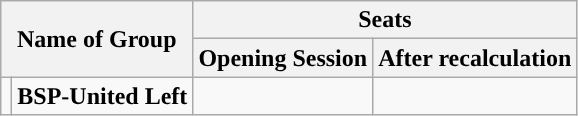<table class="wikitable">
<tr>
<th colspan="2" rowspan="2">Name of Group</th>
<th colspan="2">Seats</th>
</tr>
<tr>
<th>Opening Session</th>
<th>After recalculation</th>
</tr>
<tr>
<td style="color:inherit;background:"></td>
<td style="text-align:center"><strong>BSP-United Left</strong></td>
<td></td>
<td></td>
</tr>
</table>
